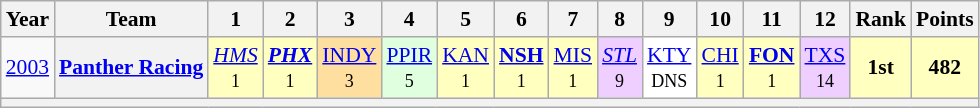<table class="wikitable" style="text-align:center; font-size:90%">
<tr>
<th>Year</th>
<th>Team</th>
<th>1</th>
<th>2</th>
<th>3</th>
<th>4</th>
<th>5</th>
<th>6</th>
<th>7</th>
<th>8</th>
<th>9</th>
<th>10</th>
<th>11</th>
<th>12</th>
<th>Rank</th>
<th>Points</th>
</tr>
<tr>
<td><a href='#'>2003</a></td>
<th><a href='#'>Panther Racing</a></th>
<td style="background:#FFFFBF;"><em><a href='#'>HMS</a></em><br><small>1</small></td>
<td style="background:#FFFFBF;"><strong><em><a href='#'>PHX</a></em></strong><br><small>1</small></td>
<td style="background:#FFDF9F;"><a href='#'>INDY</a><br><small>3</small></td>
<td style="background:#DFFFDF;"><a href='#'>PPIR</a><br><small>5</small></td>
<td style="background:#FFFFBF;"><a href='#'>KAN</a><br><small>1</small></td>
<td style="background:#FFFFBF;"><strong><a href='#'>NSH</a></strong><br><small>1</small></td>
<td style="background:#FFFFBF;"><a href='#'>MIS</a><br><small>1</small></td>
<td style="background:#EFCFFF;"><em><a href='#'>STL</a></em><br><small>9</small></td>
<td style="background:#FFFFFF;"><a href='#'>KTY</a><br><small>DNS</small></td>
<td style="background:#FFFFBF;"><a href='#'>CHI</a><br><small>1</small></td>
<td style="background:#FFFFBF;"><strong><a href='#'>FON</a></strong><br><small>1</small></td>
<td style="background:#EFCFFF;"><a href='#'>TXS</a><br><small>14</small></td>
<td style="background:#FFFFBF;"><strong>1st</strong></td>
<td style="background:#FFFFBF;"><strong>482</strong></td>
</tr>
<tr>
<th colspan="16"></th>
</tr>
</table>
